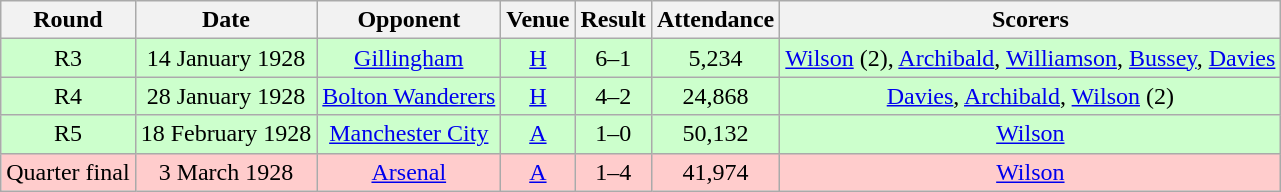<table class="wikitable" style="font-size:100%; text-align:center">
<tr>
<th>Round</th>
<th>Date</th>
<th>Opponent</th>
<th>Venue</th>
<th>Result</th>
<th>Attendance</th>
<th>Scorers</th>
</tr>
<tr style="background-color: #CCFFCC;">
<td>R3</td>
<td>14 January 1928</td>
<td><a href='#'>Gillingham</a></td>
<td><a href='#'>H</a></td>
<td>6–1</td>
<td>5,234</td>
<td><a href='#'>Wilson</a> (2), <a href='#'>Archibald</a>, <a href='#'>Williamson</a>, <a href='#'>Bussey</a>, <a href='#'>Davies</a></td>
</tr>
<tr style="background-color: #CCFFCC;">
<td>R4</td>
<td>28 January 1928</td>
<td><a href='#'>Bolton Wanderers</a></td>
<td><a href='#'>H</a></td>
<td>4–2</td>
<td>24,868</td>
<td><a href='#'>Davies</a>, <a href='#'>Archibald</a>, <a href='#'>Wilson</a> (2)</td>
</tr>
<tr style="background-color: #CCFFCC;">
<td>R5</td>
<td>18 February 1928</td>
<td><a href='#'>Manchester City</a></td>
<td><a href='#'>A</a></td>
<td>1–0</td>
<td>50,132</td>
<td><a href='#'>Wilson</a></td>
</tr>
<tr style="background-color: #FFCCCC;">
<td>Quarter final</td>
<td>3 March 1928</td>
<td><a href='#'>Arsenal</a></td>
<td><a href='#'>A</a></td>
<td>1–4</td>
<td>41,974</td>
<td><a href='#'>Wilson</a></td>
</tr>
</table>
